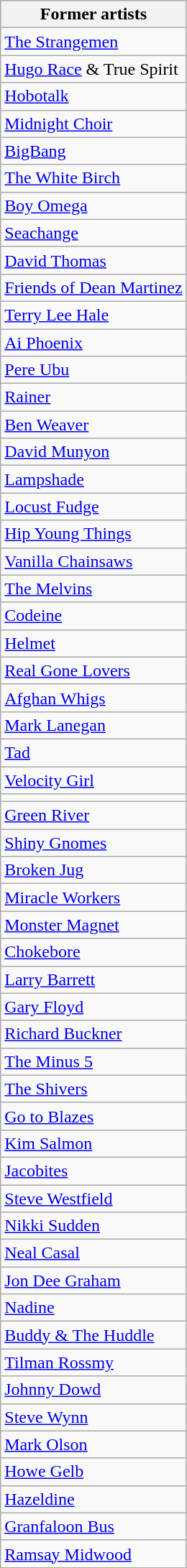<table class="wikitable sortable">
<tr>
<th>Former artists</th>
</tr>
<tr>
<td><a href='#'>The Strangemen</a></td>
</tr>
<tr>
<td><a href='#'>Hugo Race</a> & True Spirit</td>
</tr>
<tr>
<td><a href='#'>Hobotalk</a></td>
</tr>
<tr>
<td><a href='#'>Midnight Choir</a></td>
</tr>
<tr>
<td><a href='#'>BigBang</a></td>
</tr>
<tr>
<td><a href='#'>The White Birch</a></td>
</tr>
<tr>
<td><a href='#'>Boy Omega</a></td>
</tr>
<tr>
<td><a href='#'>Seachange</a></td>
</tr>
<tr>
<td><a href='#'>David Thomas</a></td>
</tr>
<tr>
<td><a href='#'>Friends of Dean Martinez</a></td>
</tr>
<tr>
<td><a href='#'>Terry Lee Hale</a></td>
</tr>
<tr>
<td><a href='#'>Ai Phoenix</a></td>
</tr>
<tr>
<td><a href='#'>Pere Ubu</a></td>
</tr>
<tr>
<td><a href='#'>Rainer</a></td>
</tr>
<tr>
<td><a href='#'>Ben Weaver</a></td>
</tr>
<tr>
<td><a href='#'>David Munyon</a></td>
</tr>
<tr>
<td><a href='#'>Lampshade</a></td>
</tr>
<tr>
<td><a href='#'>Locust Fudge</a></td>
</tr>
<tr>
<td><a href='#'>Hip Young Things</a></td>
</tr>
<tr>
<td><a href='#'>Vanilla Chainsaws</a></td>
</tr>
<tr>
<td><a href='#'>The Melvins</a></td>
</tr>
<tr>
<td><a href='#'>Codeine</a></td>
</tr>
<tr>
<td><a href='#'>Helmet</a></td>
</tr>
<tr>
<td><a href='#'>Real Gone Lovers</a></td>
</tr>
<tr>
<td><a href='#'>Afghan Whigs</a></td>
</tr>
<tr>
<td><a href='#'>Mark Lanegan</a></td>
</tr>
<tr>
<td><a href='#'>Tad</a></td>
</tr>
<tr>
<td><a href='#'>Velocity Girl</a></td>
</tr>
<tr>
<td></td>
</tr>
<tr>
<td><a href='#'>Green River</a></td>
</tr>
<tr>
<td><a href='#'>Shiny Gnomes</a></td>
</tr>
<tr>
<td><a href='#'>Broken Jug</a></td>
</tr>
<tr>
<td><a href='#'>Miracle Workers</a></td>
</tr>
<tr>
<td><a href='#'>Monster Magnet</a></td>
</tr>
<tr>
<td><a href='#'>Chokebore</a></td>
</tr>
<tr>
<td><a href='#'>Larry Barrett</a></td>
</tr>
<tr>
<td><a href='#'>Gary Floyd</a></td>
</tr>
<tr>
<td><a href='#'>Richard Buckner</a></td>
</tr>
<tr>
<td><a href='#'>The Minus 5</a></td>
</tr>
<tr>
<td><a href='#'>The Shivers</a></td>
</tr>
<tr>
<td><a href='#'>Go to Blazes</a></td>
</tr>
<tr>
<td><a href='#'>Kim Salmon</a></td>
</tr>
<tr>
<td><a href='#'>Jacobites</a></td>
</tr>
<tr>
<td><a href='#'>Steve Westfield</a></td>
</tr>
<tr>
<td><a href='#'>Nikki Sudden</a></td>
</tr>
<tr>
<td><a href='#'>Neal Casal</a></td>
</tr>
<tr>
<td><a href='#'>Jon Dee Graham</a></td>
</tr>
<tr>
<td><a href='#'>Nadine</a></td>
</tr>
<tr>
<td><a href='#'>Buddy & The Huddle</a></td>
</tr>
<tr>
<td><a href='#'>Tilman Rossmy</a></td>
</tr>
<tr>
<td><a href='#'>Johnny Dowd</a></td>
</tr>
<tr>
<td><a href='#'>Steve Wynn</a></td>
</tr>
<tr>
<td><a href='#'>Mark Olson</a></td>
</tr>
<tr>
<td><a href='#'>Howe Gelb</a></td>
</tr>
<tr>
<td><a href='#'>Hazeldine</a></td>
</tr>
<tr>
<td><a href='#'>Granfaloon Bus</a></td>
</tr>
<tr>
<td><a href='#'>Ramsay Midwood</a></td>
</tr>
<tr>
</tr>
</table>
